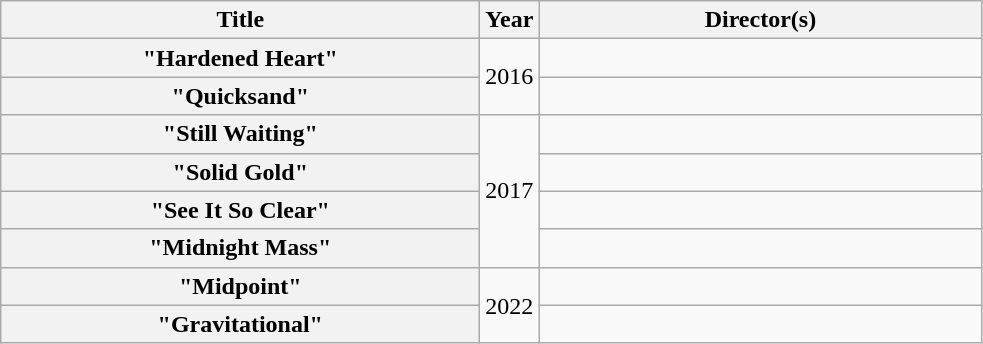<table class="wikitable plainrowheaders" style="text-align:center;">
<tr>
<th scope="col" style="width:19.5em;">Title</th>
<th scope="col">Year</th>
<th scope="col" style="width:18em;">Director(s)</th>
</tr>
<tr>
<th scope="row">"Hardened Heart"</th>
<td rowspan="2">2016</td>
<td></td>
</tr>
<tr>
<th scope="row">"Quicksand"</th>
<td></td>
</tr>
<tr>
<th scope="row">"Still Waiting"</th>
<td rowspan="4">2017</td>
<td></td>
</tr>
<tr>
<th scope="row">"Solid Gold"</th>
<td></td>
</tr>
<tr>
<th scope="row">"See It So Clear"</th>
<td></td>
</tr>
<tr>
<th scope="row">"Midnight Mass"</th>
<td></td>
</tr>
<tr>
<th scope="row">"Midpoint"</th>
<td rowspan="2">2022</td>
<td></td>
</tr>
<tr>
<th scope="row">"Gravitational"</th>
<td></td>
</tr>
</table>
